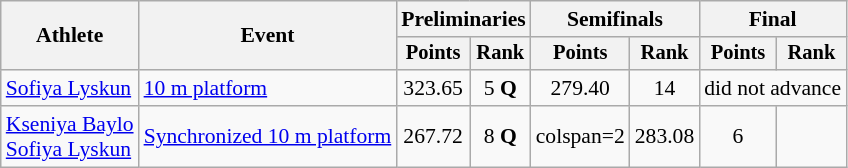<table class="wikitable" style="text-align:center; font-size:90%">
<tr>
<th rowspan="2">Athlete</th>
<th rowspan="2">Event</th>
<th colspan="2">Preliminaries</th>
<th colspan="2">Semifinals</th>
<th colspan="2">Final</th>
</tr>
<tr style="font-size:95%">
<th>Points</th>
<th>Rank</th>
<th>Points</th>
<th>Rank</th>
<th>Points</th>
<th>Rank</th>
</tr>
<tr>
<td align=left><a href='#'>Sofiya Lyskun</a></td>
<td align=left><a href='#'>10 m platform</a></td>
<td>323.65</td>
<td>5 <strong>Q</strong></td>
<td>279.40</td>
<td>14</td>
<td colspan=2>did not advance</td>
</tr>
<tr>
<td align=left><a href='#'>Kseniya Baylo</a> <br><a href='#'>Sofiya Lyskun</a></td>
<td align=left><a href='#'>Synchronized 10 m platform</a></td>
<td>267.72</td>
<td>8 <strong>Q</strong></td>
<td>colspan=2 </td>
<td>283.08</td>
<td>6</td>
</tr>
</table>
